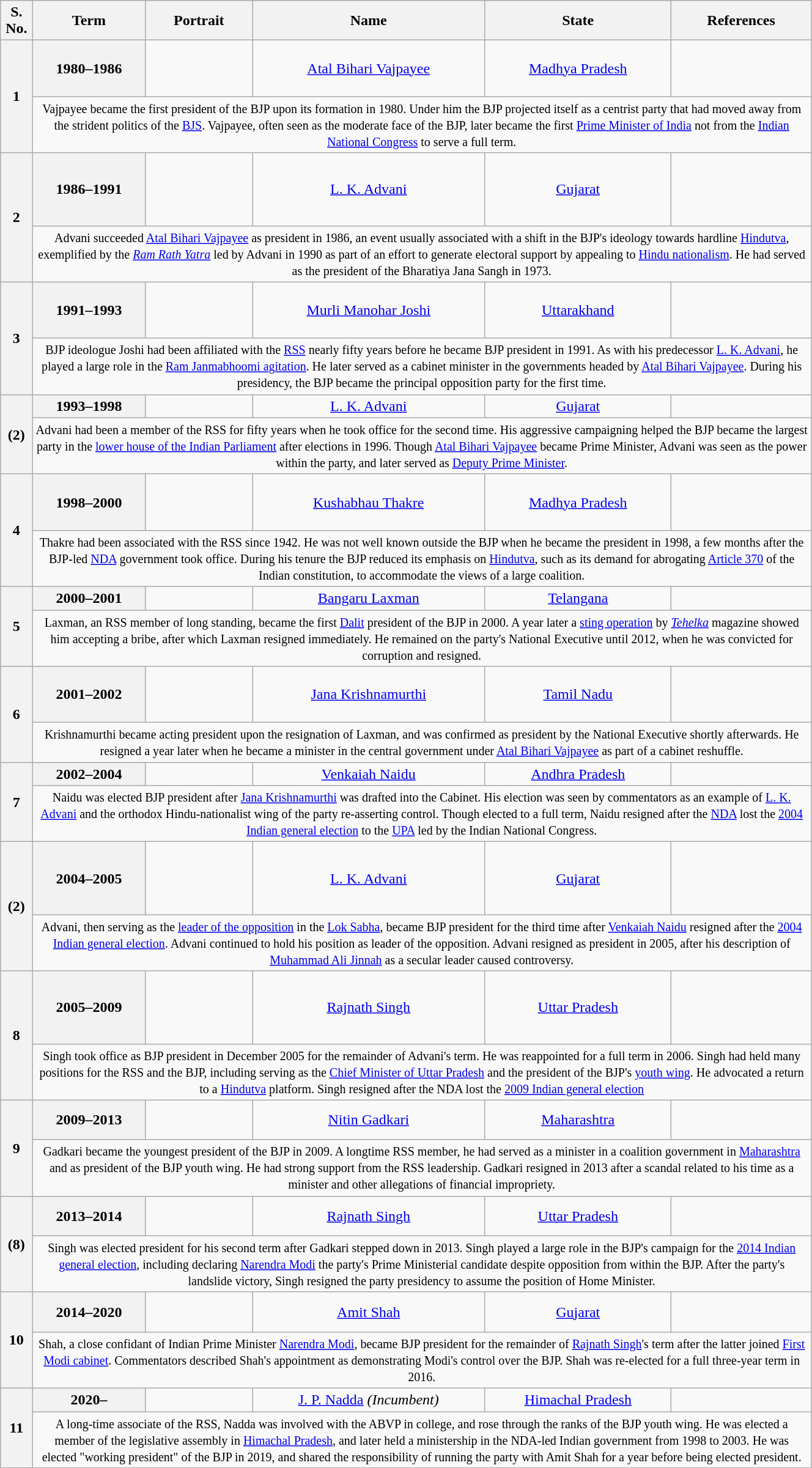<table class="wikitable" style="text-align:center" width="70%">
<tr>
<th scope="col">S. No.</th>
<th scope="col">Term</th>
<th>Portrait</th>
<th>Name</th>
<th>State</th>
<th class="unsortable">References</th>
</tr>
<tr>
<th scope="row" rowspan ="2">1</th>
<th scope="row">1980–1986</th>
<td></td>
<td><a href='#'>Atal Bihari Vajpayee</a></td>
<td><a href='#'>Madhya Pradesh</a></td>
<td><br><br><br></td>
</tr>
<tr>
<td colspan="5"><small>Vajpayee became the first president of the BJP upon its formation in 1980. Under him the BJP projected itself as a centrist party that had moved away from the strident politics of the <a href='#'>BJS</a>. Vajpayee, often seen as the moderate face of the BJP, later became the first <a href='#'>Prime Minister of India</a> not from the <a href='#'>Indian National Congress</a> to serve a full term.</small></td>
</tr>
<tr>
<th scope="row"  rowspan ="2">2</th>
<th scope="row">1986–1991</th>
<td></td>
<td><a href='#'>L. K. Advani</a></td>
<td><a href='#'>Gujarat</a></td>
<td><br><br><br><br></td>
</tr>
<tr>
<td colspan="5"><small>Advani succeeded <a href='#'>Atal Bihari Vajpayee</a> as president in 1986, an event usually associated with a shift in the BJP's ideology towards hardline <a href='#'>Hindutva</a>, exemplified by the <em><a href='#'>Ram Rath Yatra</a></em> led by Advani in 1990 as part of an effort to generate electoral support by appealing to <a href='#'>Hindu nationalism</a>. He had served as the president of the Bharatiya Jana Sangh in 1973.</small></td>
</tr>
<tr>
<th scope="row"  rowspan ="2">3</th>
<th scope="row">1991–1993</th>
<td></td>
<td><a href='#'>Murli Manohar Joshi</a></td>
<td><a href='#'>Uttarakhand</a></td>
<td><br><br><br></td>
</tr>
<tr>
<td colspan="5"><small>BJP ideologue Joshi had been affiliated with the <a href='#'>RSS</a> nearly fifty years before he became BJP president in 1991. As with his predecessor <a href='#'>L. K. Advani</a>, he played a large role in the <a href='#'>Ram Janmabhoomi agitation</a>. He later served as a cabinet minister in the governments headed by <a href='#'>Atal Bihari Vajpayee</a>. During his presidency, the BJP became the principal opposition party for the first time.</small></td>
</tr>
<tr>
<th scope="row"  rowspan ="2">(2)</th>
<th scope="row">1993–1998</th>
<td></td>
<td><a href='#'>L. K. Advani</a></td>
<td><a href='#'>Gujarat</a></td>
<td><br></td>
</tr>
<tr>
<td colspan="5"><small>Advani had been a member of the RSS for fifty years when he took office for the second time. His aggressive campaigning helped the BJP became the largest party in the <a href='#'>lower house of the Indian Parliament</a> after elections in 1996. Though <a href='#'>Atal Bihari Vajpayee</a> became Prime Minister, Advani was seen as the power within the party, and later served as <a href='#'>Deputy Prime Minister</a>.</small></td>
</tr>
<tr>
<th scope="row"  rowspan ="2">4</th>
<th scope="row">1998–2000</th>
<td></td>
<td><a href='#'>Kushabhau Thakre</a></td>
<td><a href='#'>Madhya Pradesh</a></td>
<td><br><br><br></td>
</tr>
<tr>
<td colspan="5"><small>Thakre had been associated with the RSS since 1942. He was not well known outside the BJP when he became the president in 1998, a few months after the BJP-led <a href='#'>NDA</a> government took office. During his tenure the BJP reduced its emphasis on <a href='#'>Hindutva</a>, such as its demand for abrogating <a href='#'>Article 370</a> of the Indian constitution, to accommodate the views of a large coalition.</small></td>
</tr>
<tr>
<th scope="row"  rowspan ="2">5</th>
<th scope="row">2000–2001</th>
<td></td>
<td><a href='#'>Bangaru Laxman</a></td>
<td><a href='#'>Telangana</a></td>
<td><br></td>
</tr>
<tr>
<td colspan="5"><small>Laxman, an RSS member of long standing, became the first <a href='#'>Dalit</a> president of the BJP in 2000. A year later a <a href='#'>sting operation</a> by <em><a href='#'>Tehelka</a></em> magazine showed him accepting a bribe, after which Laxman resigned immediately. He remained on the party's National Executive until 2012, when he was convicted for corruption and resigned.</small></td>
</tr>
<tr>
<th scope="row"  rowspan ="2">6</th>
<th scope="row">2001–2002</th>
<td></td>
<td><a href='#'>Jana Krishnamurthi</a></td>
<td><a href='#'>Tamil Nadu</a></td>
<td><br><br><br></td>
</tr>
<tr>
<td colspan="5"><small>Krishnamurthi became acting president upon the resignation of Laxman, and was confirmed as president by the National Executive shortly afterwards. He resigned a year later when he became a minister in the central government under <a href='#'>Atal Bihari Vajpayee</a> as part of a cabinet reshuffle.</small></td>
</tr>
<tr>
<th scope="row"  rowspan ="2">7</th>
<th scope="row">2002–2004</th>
<td></td>
<td><a href='#'>Venkaiah Naidu</a></td>
<td><a href='#'>Andhra Pradesh</a></td>
<td><br></td>
</tr>
<tr>
<td colspan="5"><small>Naidu was elected BJP president after <a href='#'>Jana Krishnamurthi</a> was drafted into the Cabinet. His election was seen by commentators as an example of <a href='#'>L. K. Advani</a> and the orthodox Hindu-nationalist wing of the party re-asserting control. Though elected to a full term, Naidu resigned after the <a href='#'>NDA</a> lost the <a href='#'>2004 Indian general election</a> to the <a href='#'>UPA</a> led by the Indian National Congress.</small></td>
</tr>
<tr>
<th scope="row"  rowspan ="2">(2)</th>
<th scope="row">2004–2005</th>
<td></td>
<td><a href='#'>L. K. Advani</a></td>
<td><a href='#'>Gujarat</a></td>
<td><br><br><br><br></td>
</tr>
<tr>
<td colspan="5"><small>Advani, then serving as the <a href='#'>leader of the opposition</a> in the <a href='#'>Lok Sabha</a>, became BJP president for the third time after <a href='#'>Venkaiah Naidu</a> resigned after the <a href='#'>2004 Indian general election</a>. Advani continued to hold his position as leader of the opposition. Advani resigned as president in 2005, after his description of <a href='#'>Muhammad Ali Jinnah</a> as a secular leader caused controversy.</small></td>
</tr>
<tr>
<th scope="row"  rowspan ="2">8</th>
<th scope="row">2005–2009</th>
<td></td>
<td><a href='#'>Rajnath Singh</a></td>
<td><a href='#'>Uttar Pradesh</a></td>
<td><br><br><br><br></td>
</tr>
<tr>
<td colspan="5"><small>Singh took office as BJP president in December 2005 for the remainder of Advani's term. He was reappointed for a full term in 2006. Singh had held many positions for the RSS and the BJP, including serving as the <a href='#'>Chief Minister of Uttar Pradesh</a> and the president of the BJP's <a href='#'>youth wing</a>. He advocated a return to a <a href='#'>Hindutva</a> platform. Singh resigned after the NDA lost the <a href='#'>2009 Indian general election</a></small></td>
</tr>
<tr>
<th scope="row"  rowspan ="2">9</th>
<th scope="row">2009–2013</th>
<td></td>
<td><a href='#'>Nitin Gadkari</a></td>
<td><a href='#'>Maharashtra</a></td>
<td><br><br></td>
</tr>
<tr>
<td colspan="5"><small>Gadkari became the youngest president of the BJP in 2009. A longtime RSS member, he had served as a minister in a coalition government in <a href='#'>Maharashtra</a> and as president of the BJP youth wing. He had strong support from the RSS leadership. Gadkari resigned in 2013 after a scandal related to his time as a minister and other allegations of financial impropriety.</small></td>
</tr>
<tr>
<th scope="row"  rowspan ="2">(8)</th>
<th scope="row">2013–2014</th>
<td></td>
<td><a href='#'>Rajnath Singh</a></td>
<td><a href='#'>Uttar Pradesh</a></td>
<td><br><br></td>
</tr>
<tr>
<td colspan="5"><small>Singh was elected president for his second term after Gadkari stepped down in 2013. Singh played a large role in the BJP's campaign for the <a href='#'>2014 Indian general election</a>, including declaring <a href='#'>Narendra Modi</a> the party's Prime Ministerial candidate despite opposition from within the BJP. After the party's landslide victory, Singh resigned the party presidency to assume the position of Home Minister.</small></td>
</tr>
<tr>
<th scope="row"  rowspan ="2">10</th>
<th scope="row">2014–2020</th>
<td></td>
<td><a href='#'>Amit Shah</a></td>
<td><a href='#'>Gujarat</a></td>
<td><br><br></td>
</tr>
<tr>
<td colspan="5"><small>Shah, a close confidant of Indian Prime Minister <a href='#'>Narendra Modi</a>, became BJP president for the remainder of <a href='#'>Rajnath Singh</a>'s term after the latter joined <a href='#'>First Modi cabinet</a>. Commentators described Shah's appointment as demonstrating Modi's control over the BJP. Shah was re-elected for a full three-year term in 2016.</small></td>
</tr>
<tr>
<th scope="row"  rowspan ="2">11</th>
<th scope="row">2020–</th>
<td></td>
<td><a href='#'>J. P. Nadda</a> <em>(Incumbent)</em></td>
<td><a href='#'>Himachal Pradesh</a></td>
<td><br></td>
</tr>
<tr>
<td colspan="5"><small>A long-time associate of the RSS, Nadda was involved with the ABVP in college, and rose through the ranks of the BJP youth wing. He was elected a member of the legislative assembly in <a href='#'>Himachal Pradesh</a>, and later held a ministership in the NDA-led Indian government from 1998 to 2003. He was elected "working president" of the BJP in 2019, and shared the responsibility of running the party with Amit Shah for a year before being elected president.</small></td>
</tr>
<tr>
</tr>
</table>
